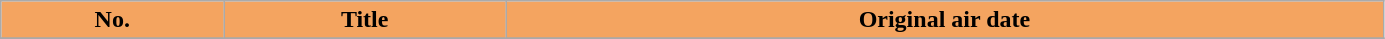<table class="wikitable plainrowheaders" width="73%">
<tr>
<th style="background-color: #F4A460;">No.</th>
<th style="background-color: #F4A460;">Title</th>
<th style="background-color: #F4A460;">Original air date</th>
</tr>
<tr>
</tr>
</table>
